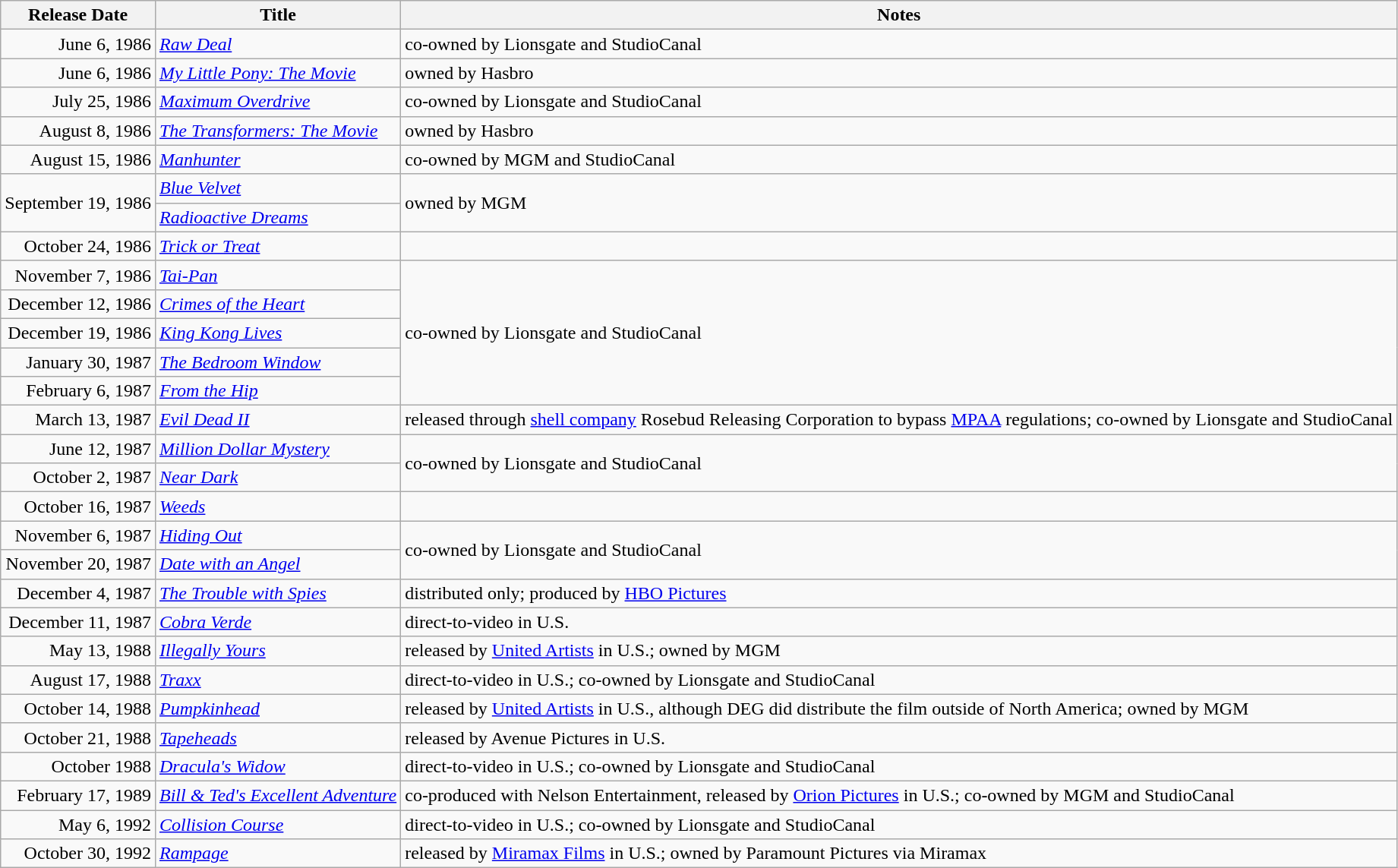<table class="wikitable sortable">
<tr>
<th>Release Date</th>
<th>Title</th>
<th>Notes</th>
</tr>
<tr>
<td align="right">June 6, 1986</td>
<td><em><a href='#'>Raw Deal</a></em></td>
<td>co-owned by Lionsgate and StudioCanal</td>
</tr>
<tr>
<td align="right">June 6, 1986</td>
<td><em><a href='#'>My Little Pony: The Movie</a></em></td>
<td>owned by Hasbro</td>
</tr>
<tr>
<td align="right">July 25, 1986</td>
<td><em><a href='#'>Maximum Overdrive</a></em></td>
<td>co-owned by Lionsgate and StudioCanal</td>
</tr>
<tr>
<td align="right">August 8, 1986</td>
<td><em><a href='#'>The Transformers: The Movie</a></em></td>
<td>owned by Hasbro</td>
</tr>
<tr>
<td align="right">August 15, 1986</td>
<td><em><a href='#'>Manhunter</a></em></td>
<td>co-owned by MGM and StudioCanal</td>
</tr>
<tr>
<td align="right" rowspan="2">September 19, 1986</td>
<td><em><a href='#'>Blue Velvet</a></em></td>
<td rowspan="2">owned by MGM</td>
</tr>
<tr>
<td><em><a href='#'>Radioactive Dreams</a></em></td>
</tr>
<tr>
<td align="right">October 24, 1986</td>
<td><em><a href='#'>Trick or Treat</a></em></td>
<td></td>
</tr>
<tr>
<td align="right">November 7, 1986</td>
<td><em><a href='#'>Tai-Pan</a></em></td>
<td rowspan="5">co-owned by Lionsgate and StudioCanal</td>
</tr>
<tr>
<td align="right">December 12, 1986</td>
<td><em><a href='#'>Crimes of the Heart</a></em></td>
</tr>
<tr>
<td align="right">December 19, 1986</td>
<td><em><a href='#'>King Kong Lives</a></em></td>
</tr>
<tr>
<td align="right">January 30, 1987</td>
<td><em><a href='#'>The Bedroom Window</a></em></td>
</tr>
<tr>
<td align="right">February 6, 1987</td>
<td><em><a href='#'>From the Hip</a></em></td>
</tr>
<tr>
<td align="right">March 13, 1987</td>
<td><em><a href='#'>Evil Dead II</a></em></td>
<td>released through <a href='#'>shell company</a> Rosebud Releasing Corporation to bypass <a href='#'>MPAA</a> regulations; co-owned by Lionsgate and StudioCanal</td>
</tr>
<tr>
<td align="right">June 12, 1987</td>
<td><em><a href='#'>Million Dollar Mystery</a></em></td>
<td rowspan="2">co-owned by Lionsgate and StudioCanal</td>
</tr>
<tr>
<td align="right">October 2, 1987</td>
<td><em><a href='#'>Near Dark</a></em></td>
</tr>
<tr>
<td align="right">October 16, 1987</td>
<td><em><a href='#'>Weeds</a></em></td>
<td></td>
</tr>
<tr>
<td align="right">November 6, 1987</td>
<td><em><a href='#'>Hiding Out</a></em></td>
<td rowspan="2">co-owned by Lionsgate and StudioCanal</td>
</tr>
<tr>
<td align="right">November 20, 1987</td>
<td><em><a href='#'>Date with an Angel</a></em></td>
</tr>
<tr>
<td align="right">December 4, 1987</td>
<td><em><a href='#'>The Trouble with Spies</a></em></td>
<td>distributed only; produced by <a href='#'>HBO Pictures</a></td>
</tr>
<tr>
<td align="right">December 11, 1987</td>
<td><em><a href='#'>Cobra Verde</a></em></td>
<td>direct-to-video in U.S.</td>
</tr>
<tr>
<td align="right">May 13, 1988</td>
<td><em><a href='#'>Illegally Yours</a></em></td>
<td>released by <a href='#'>United Artists</a> in U.S.; owned by MGM</td>
</tr>
<tr>
<td align="right">August 17, 1988</td>
<td><em><a href='#'>Traxx</a></em></td>
<td>direct-to-video in U.S.; co-owned by Lionsgate and StudioCanal</td>
</tr>
<tr>
<td align="right">October 14, 1988</td>
<td><em><a href='#'>Pumpkinhead</a></em></td>
<td>released by <a href='#'>United Artists</a> in U.S., although DEG did distribute the film outside of North America; owned by MGM</td>
</tr>
<tr>
<td align="right">October 21, 1988</td>
<td><em><a href='#'>Tapeheads</a></em></td>
<td>released by Avenue Pictures in U.S.</td>
</tr>
<tr>
<td align="right">October 1988</td>
<td><em><a href='#'>Dracula's Widow</a></em></td>
<td>direct-to-video in U.S.; co-owned by Lionsgate and StudioCanal</td>
</tr>
<tr>
<td align="right">February 17, 1989</td>
<td><em><a href='#'>Bill & Ted's Excellent Adventure</a></em></td>
<td>co-produced with Nelson Entertainment, released by <a href='#'>Orion Pictures</a> in U.S.; co-owned by MGM and StudioCanal</td>
</tr>
<tr>
<td align="right">May 6, 1992</td>
<td><em><a href='#'>Collision Course</a></em></td>
<td>direct-to-video in U.S.; co-owned by Lionsgate and StudioCanal</td>
</tr>
<tr>
<td align="right">October 30, 1992</td>
<td><em><a href='#'>Rampage</a></em></td>
<td>released by <a href='#'>Miramax Films</a> in U.S.; owned by Paramount Pictures via Miramax</td>
</tr>
</table>
